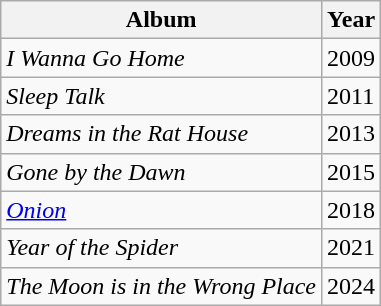<table class="wikitable">
<tr>
<th>Album</th>
<th>Year</th>
</tr>
<tr>
<td><em>I Wanna Go Home</em></td>
<td>2009</td>
</tr>
<tr>
<td><em>Sleep Talk</em></td>
<td>2011</td>
</tr>
<tr>
<td><em>Dreams in the Rat House</em></td>
<td>2013</td>
</tr>
<tr>
<td><em>Gone by the Dawn</em></td>
<td>2015</td>
</tr>
<tr>
<td><em><a href='#'>Onion</a></em></td>
<td>2018</td>
</tr>
<tr>
<td><em>Year of the Spider</em></td>
<td>2021</td>
</tr>
<tr>
<td><em>The Moon is in the Wrong Place</em></td>
<td>2024</td>
</tr>
</table>
